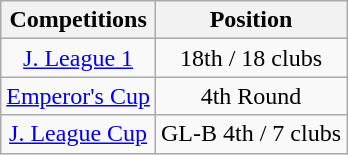<table class="wikitable" style="text-align:center;">
<tr>
<th>Competitions</th>
<th>Position</th>
</tr>
<tr>
<td><a href='#'>J. League 1</a></td>
<td>18th / 18 clubs</td>
</tr>
<tr>
<td><a href='#'>Emperor's Cup</a></td>
<td>4th Round</td>
</tr>
<tr>
<td><a href='#'>J. League Cup</a></td>
<td>GL-B 4th / 7 clubs</td>
</tr>
</table>
